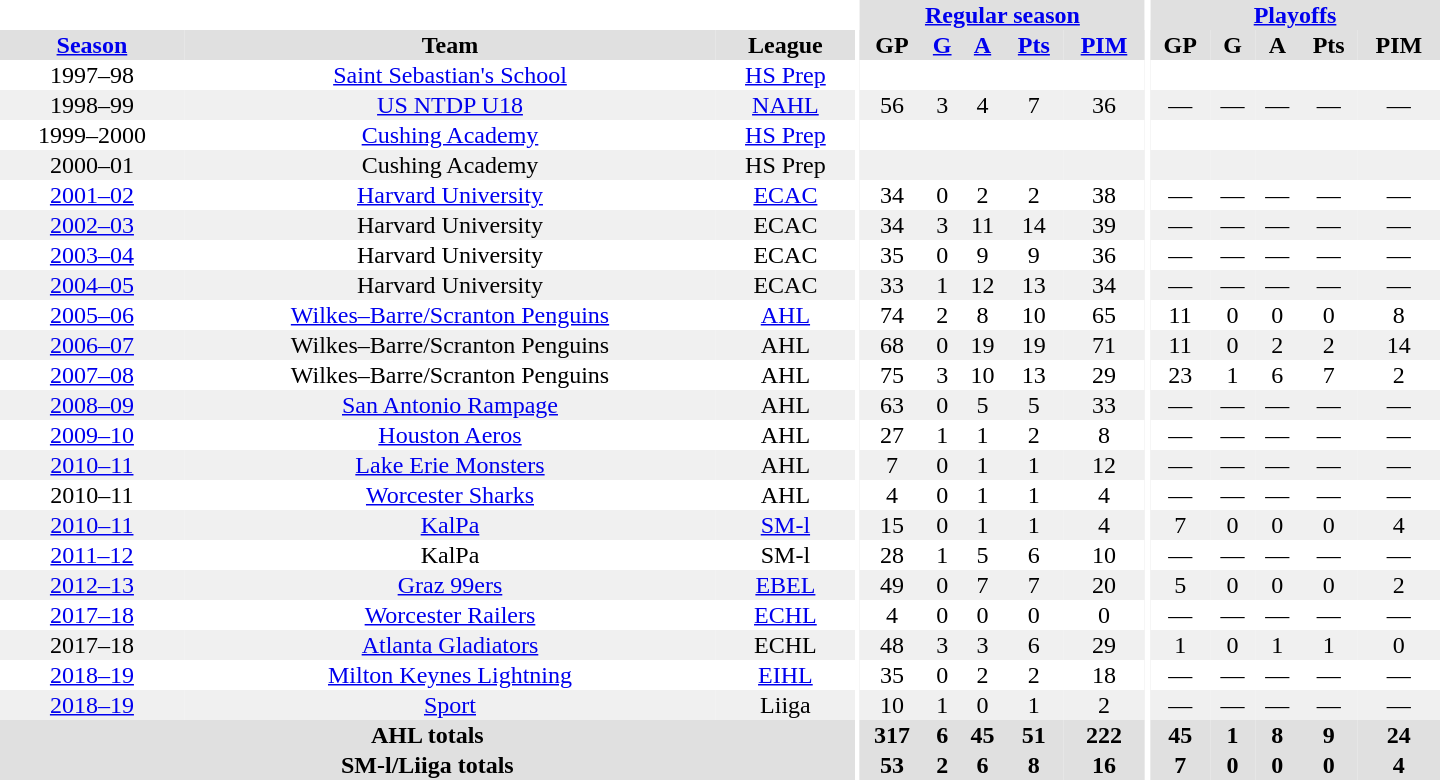<table border="0" cellpadding="1" cellspacing="0" style="text-align:center; width:60em">
<tr bgcolor="#e0e0e0">
<th colspan="3" bgcolor="#ffffff"></th>
<th rowspan="99" bgcolor="#ffffff"></th>
<th colspan="5"><a href='#'>Regular season</a></th>
<th rowspan="99" bgcolor="#ffffff"></th>
<th colspan="5"><a href='#'>Playoffs</a></th>
</tr>
<tr bgcolor="#e0e0e0">
<th><a href='#'>Season</a></th>
<th>Team</th>
<th>League</th>
<th>GP</th>
<th><a href='#'>G</a></th>
<th><a href='#'>A</a></th>
<th><a href='#'>Pts</a></th>
<th><a href='#'>PIM</a></th>
<th>GP</th>
<th>G</th>
<th>A</th>
<th>Pts</th>
<th>PIM</th>
</tr>
<tr>
<td>1997–98</td>
<td><a href='#'>Saint Sebastian's School</a></td>
<td><a href='#'>HS Prep</a></td>
<td></td>
<td></td>
<td></td>
<td></td>
<td></td>
<td></td>
<td></td>
<td></td>
<td></td>
<td></td>
</tr>
<tr bgcolor=#f0f0f0>
<td>1998–99</td>
<td><a href='#'>US NTDP U18</a></td>
<td><a href='#'>NAHL</a></td>
<td>56</td>
<td>3</td>
<td>4</td>
<td>7</td>
<td>36</td>
<td>—</td>
<td>—</td>
<td>—</td>
<td>—</td>
<td>—</td>
</tr>
<tr>
<td>1999–2000</td>
<td><a href='#'>Cushing Academy</a></td>
<td><a href='#'>HS Prep</a></td>
<td></td>
<td></td>
<td></td>
<td></td>
<td></td>
<td></td>
<td></td>
<td></td>
<td></td>
<td></td>
</tr>
<tr bgcolor=#f0f0f0>
<td>2000–01</td>
<td>Cushing Academy</td>
<td>HS Prep</td>
<td></td>
<td></td>
<td></td>
<td></td>
<td></td>
<td></td>
<td></td>
<td></td>
<td></td>
<td></td>
</tr>
<tr>
<td><a href='#'>2001–02</a></td>
<td><a href='#'>Harvard University</a></td>
<td><a href='#'>ECAC</a></td>
<td>34</td>
<td>0</td>
<td>2</td>
<td>2</td>
<td>38</td>
<td>—</td>
<td>—</td>
<td>—</td>
<td>—</td>
<td>—</td>
</tr>
<tr bgcolor=#f0f0f0>
<td><a href='#'>2002–03</a></td>
<td>Harvard University</td>
<td>ECAC</td>
<td>34</td>
<td>3</td>
<td>11</td>
<td>14</td>
<td>39</td>
<td>—</td>
<td>—</td>
<td>—</td>
<td>—</td>
<td>—</td>
</tr>
<tr>
<td><a href='#'>2003–04</a></td>
<td>Harvard University</td>
<td>ECAC</td>
<td>35</td>
<td>0</td>
<td>9</td>
<td>9</td>
<td>36</td>
<td>—</td>
<td>—</td>
<td>—</td>
<td>—</td>
<td>—</td>
</tr>
<tr bgcolor=#f0f0f0>
<td><a href='#'>2004–05</a></td>
<td>Harvard University</td>
<td>ECAC</td>
<td>33</td>
<td>1</td>
<td>12</td>
<td>13</td>
<td>34</td>
<td>—</td>
<td>—</td>
<td>—</td>
<td>—</td>
<td>—</td>
</tr>
<tr>
<td><a href='#'>2005–06</a></td>
<td><a href='#'>Wilkes–Barre/Scranton Penguins</a></td>
<td><a href='#'>AHL</a></td>
<td>74</td>
<td>2</td>
<td>8</td>
<td>10</td>
<td>65</td>
<td>11</td>
<td>0</td>
<td>0</td>
<td>0</td>
<td>8</td>
</tr>
<tr bgcolor=#f0f0f0>
<td><a href='#'>2006–07</a></td>
<td>Wilkes–Barre/Scranton Penguins</td>
<td>AHL</td>
<td>68</td>
<td>0</td>
<td>19</td>
<td>19</td>
<td>71</td>
<td>11</td>
<td>0</td>
<td>2</td>
<td>2</td>
<td>14</td>
</tr>
<tr>
<td><a href='#'>2007–08</a></td>
<td>Wilkes–Barre/Scranton Penguins</td>
<td>AHL</td>
<td>75</td>
<td>3</td>
<td>10</td>
<td>13</td>
<td>29</td>
<td>23</td>
<td>1</td>
<td>6</td>
<td>7</td>
<td>2</td>
</tr>
<tr bgcolor=#f0f0f0>
<td><a href='#'>2008–09</a></td>
<td><a href='#'>San Antonio Rampage</a></td>
<td>AHL</td>
<td>63</td>
<td>0</td>
<td>5</td>
<td>5</td>
<td>33</td>
<td>—</td>
<td>—</td>
<td>—</td>
<td>—</td>
<td>—</td>
</tr>
<tr>
<td><a href='#'>2009–10</a></td>
<td><a href='#'>Houston Aeros</a></td>
<td>AHL</td>
<td>27</td>
<td>1</td>
<td>1</td>
<td>2</td>
<td>8</td>
<td>—</td>
<td>—</td>
<td>—</td>
<td>—</td>
<td>—</td>
</tr>
<tr bgcolor=#f0f0f0>
<td><a href='#'>2010–11</a></td>
<td><a href='#'>Lake Erie Monsters</a></td>
<td>AHL</td>
<td>7</td>
<td>0</td>
<td>1</td>
<td>1</td>
<td>12</td>
<td>—</td>
<td>—</td>
<td>—</td>
<td>—</td>
<td>—</td>
</tr>
<tr>
<td>2010–11</td>
<td><a href='#'>Worcester Sharks</a></td>
<td>AHL</td>
<td>4</td>
<td>0</td>
<td>1</td>
<td>1</td>
<td>4</td>
<td>—</td>
<td>—</td>
<td>—</td>
<td>—</td>
<td>—</td>
</tr>
<tr bgcolor=#f0f0f0>
<td><a href='#'>2010–11</a></td>
<td><a href='#'>KalPa</a></td>
<td><a href='#'>SM-l</a></td>
<td>15</td>
<td>0</td>
<td>1</td>
<td>1</td>
<td>4</td>
<td>7</td>
<td>0</td>
<td>0</td>
<td>0</td>
<td>4</td>
</tr>
<tr>
<td><a href='#'>2011–12</a></td>
<td>KalPa</td>
<td>SM-l</td>
<td>28</td>
<td>1</td>
<td>5</td>
<td>6</td>
<td>10</td>
<td>—</td>
<td>—</td>
<td>—</td>
<td>—</td>
<td>—</td>
</tr>
<tr bgcolor=#f0f0f0>
<td><a href='#'>2012–13</a></td>
<td><a href='#'>Graz 99ers</a></td>
<td><a href='#'>EBEL</a></td>
<td>49</td>
<td>0</td>
<td>7</td>
<td>7</td>
<td>20</td>
<td>5</td>
<td>0</td>
<td>0</td>
<td>0</td>
<td>2</td>
</tr>
<tr>
<td><a href='#'>2017–18</a></td>
<td><a href='#'>Worcester Railers</a></td>
<td><a href='#'>ECHL</a></td>
<td>4</td>
<td>0</td>
<td>0</td>
<td>0</td>
<td>0</td>
<td>—</td>
<td>—</td>
<td>—</td>
<td>—</td>
<td>—</td>
</tr>
<tr bgcolor=#f0f0f0>
<td>2017–18</td>
<td><a href='#'>Atlanta Gladiators</a></td>
<td>ECHL</td>
<td>48</td>
<td>3</td>
<td>3</td>
<td>6</td>
<td>29</td>
<td>1</td>
<td>0</td>
<td>1</td>
<td>1</td>
<td>0</td>
</tr>
<tr>
<td><a href='#'>2018–19</a></td>
<td><a href='#'>Milton Keynes Lightning</a></td>
<td><a href='#'>EIHL</a></td>
<td>35</td>
<td>0</td>
<td>2</td>
<td>2</td>
<td>18</td>
<td>—</td>
<td>—</td>
<td>—</td>
<td>—</td>
<td>—</td>
</tr>
<tr bgcolor=#f0f0f0>
<td><a href='#'>2018–19</a></td>
<td><a href='#'>Sport</a></td>
<td>Liiga</td>
<td>10</td>
<td>1</td>
<td>0</td>
<td>1</td>
<td>2</td>
<td>—</td>
<td>—</td>
<td>—</td>
<td>—</td>
<td>—</td>
</tr>
<tr bgcolor="#e0e0e0">
<th colspan="3">AHL totals</th>
<th>317</th>
<th>6</th>
<th>45</th>
<th>51</th>
<th>222</th>
<th>45</th>
<th>1</th>
<th>8</th>
<th>9</th>
<th>24</th>
</tr>
<tr bgcolor="#e0e0e0">
<th colspan="3">SM-l/Liiga totals</th>
<th>53</th>
<th>2</th>
<th>6</th>
<th>8</th>
<th>16</th>
<th>7</th>
<th>0</th>
<th>0</th>
<th>0</th>
<th>4</th>
</tr>
</table>
